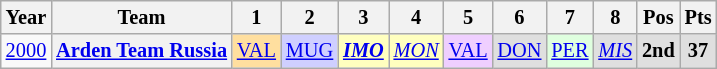<table class="wikitable" style="text-align:center; font-size:85%">
<tr>
<th>Year</th>
<th>Team</th>
<th>1</th>
<th>2</th>
<th>3</th>
<th>4</th>
<th>5</th>
<th>6</th>
<th>7</th>
<th>8</th>
<th>Pos</th>
<th>Pts</th>
</tr>
<tr>
<td><a href='#'>2000</a></td>
<th nowrap><a href='#'>Arden Team Russia</a></th>
<td style="background:#FFDF9F;"><a href='#'>VAL</a><br></td>
<td style="background:#CFCFFF;"><a href='#'>MUG</a><br></td>
<td style="background:#FFFFBF;"><em> <strong><a href='#'>IMO</a></strong> </em><br></td>
<td style="background:#FFFFBF;"><em><a href='#'>MON</a></em><br></td>
<td style="background:#EFCFFF;"><a href='#'>VAL</a><br></td>
<td style="background:#DFDFDF;"><a href='#'>DON</a><br></td>
<td style="background:#DFFFDF;"><a href='#'>PER</a><br></td>
<td style="background:#DFDFDF;"><em><a href='#'>MIS</a></em><br></td>
<td style="background:#DFDFDF;"><strong>2nd</strong></td>
<td style="background:#DFDFDF;"><strong>37</strong></td>
</tr>
</table>
